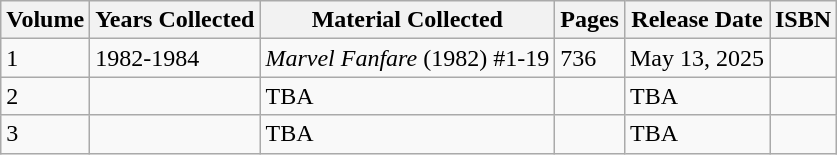<table class="wikitable sortable">
<tr>
<th>Volume</th>
<th>Years Collected</th>
<th>Material Collected</th>
<th>Pages</th>
<th>Release Date</th>
<th>ISBN</th>
</tr>
<tr>
<td>1</td>
<td>1982-1984</td>
<td><em>Marvel Fanfare</em> (1982) #1-19</td>
<td>736</td>
<td>May 13, 2025</td>
<td></td>
</tr>
<tr>
<td>2</td>
<td></td>
<td>TBA</td>
<td></td>
<td>TBA</td>
<td></td>
</tr>
<tr>
<td>3</td>
<td></td>
<td>TBA</td>
<td></td>
<td>TBA</td>
<td></td>
</tr>
</table>
